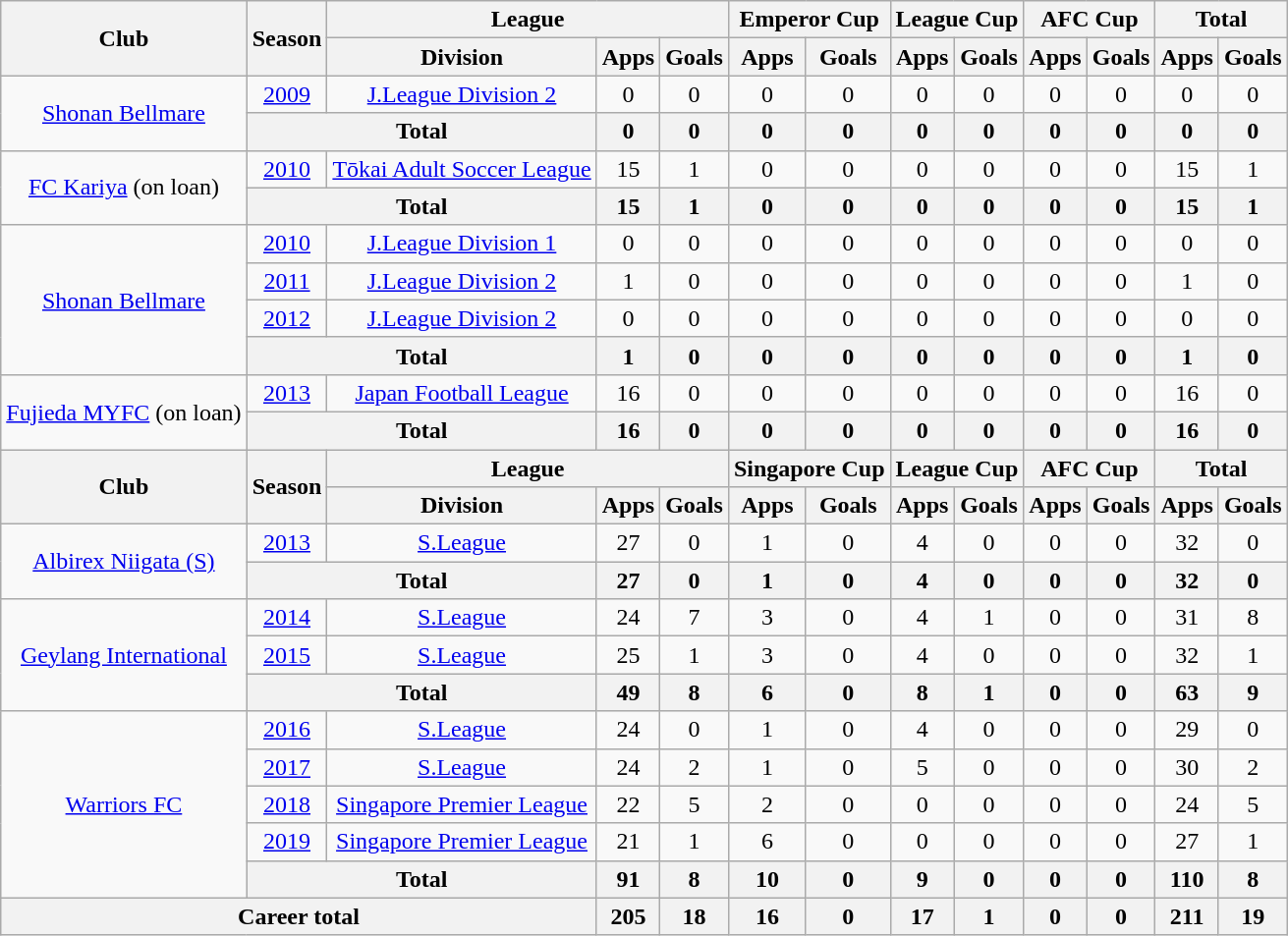<table class="wikitable" style="text-align: center">
<tr>
<th rowspan="2">Club</th>
<th rowspan="2">Season</th>
<th colspan="3">League</th>
<th colspan="2">Emperor Cup</th>
<th colspan="2">League Cup</th>
<th colspan="2">AFC Cup</th>
<th colspan="2">Total</th>
</tr>
<tr>
<th>Division</th>
<th>Apps</th>
<th>Goals</th>
<th>Apps</th>
<th>Goals</th>
<th>Apps</th>
<th>Goals</th>
<th>Apps</th>
<th>Goals</th>
<th>Apps</th>
<th>Goals</th>
</tr>
<tr>
<td rowspan="2"><a href='#'>Shonan Bellmare</a></td>
<td><a href='#'>2009</a></td>
<td><a href='#'>J.League Division 2</a></td>
<td>0</td>
<td>0</td>
<td>0</td>
<td>0</td>
<td>0</td>
<td>0</td>
<td>0</td>
<td>0</td>
<td>0</td>
<td>0</td>
</tr>
<tr>
<th colspan=2>Total</th>
<th>0</th>
<th>0</th>
<th>0</th>
<th>0</th>
<th>0</th>
<th>0</th>
<th>0</th>
<th>0</th>
<th>0</th>
<th>0</th>
</tr>
<tr>
<td rowspan="2"><a href='#'>FC Kariya</a> (on loan)</td>
<td><a href='#'>2010</a></td>
<td><a href='#'>Tōkai Adult Soccer League</a></td>
<td>15</td>
<td>1</td>
<td>0</td>
<td>0</td>
<td>0</td>
<td>0</td>
<td>0</td>
<td>0</td>
<td>15</td>
<td>1</td>
</tr>
<tr>
<th colspan=2>Total</th>
<th>15</th>
<th>1</th>
<th>0</th>
<th>0</th>
<th>0</th>
<th>0</th>
<th>0</th>
<th>0</th>
<th>15</th>
<th>1</th>
</tr>
<tr>
<td rowspan="4"><a href='#'>Shonan Bellmare</a></td>
<td><a href='#'>2010</a></td>
<td><a href='#'>J.League Division 1</a></td>
<td>0</td>
<td>0</td>
<td>0</td>
<td>0</td>
<td>0</td>
<td>0</td>
<td>0</td>
<td>0</td>
<td>0</td>
<td>0</td>
</tr>
<tr>
<td><a href='#'>2011</a></td>
<td><a href='#'>J.League Division 2</a></td>
<td>1</td>
<td>0</td>
<td>0</td>
<td>0</td>
<td>0</td>
<td>0</td>
<td>0</td>
<td>0</td>
<td>1</td>
<td>0</td>
</tr>
<tr>
<td><a href='#'>2012</a></td>
<td><a href='#'>J.League Division 2</a></td>
<td>0</td>
<td>0</td>
<td>0</td>
<td>0</td>
<td>0</td>
<td>0</td>
<td>0</td>
<td>0</td>
<td>0</td>
<td>0</td>
</tr>
<tr>
<th colspan=2>Total</th>
<th>1</th>
<th>0</th>
<th>0</th>
<th>0</th>
<th>0</th>
<th>0</th>
<th>0</th>
<th>0</th>
<th>1</th>
<th>0</th>
</tr>
<tr>
<td rowspan="2"><a href='#'>Fujieda MYFC</a> (on loan)</td>
<td><a href='#'>2013</a></td>
<td><a href='#'>Japan Football League</a></td>
<td>16</td>
<td>0</td>
<td>0</td>
<td>0</td>
<td>0</td>
<td>0</td>
<td>0</td>
<td>0</td>
<td>16</td>
<td>0</td>
</tr>
<tr>
<th colspan=2>Total</th>
<th>16</th>
<th>0</th>
<th>0</th>
<th>0</th>
<th>0</th>
<th>0</th>
<th>0</th>
<th>0</th>
<th>16</th>
<th>0</th>
</tr>
<tr>
<th rowspan="2">Club</th>
<th rowspan="2">Season</th>
<th colspan="3">League</th>
<th colspan="2">Singapore Cup</th>
<th colspan="2">League Cup</th>
<th colspan="2">AFC Cup</th>
<th colspan="2">Total</th>
</tr>
<tr>
<th>Division</th>
<th>Apps</th>
<th>Goals</th>
<th>Apps</th>
<th>Goals</th>
<th>Apps</th>
<th>Goals</th>
<th>Apps</th>
<th>Goals</th>
<th>Apps</th>
<th>Goals</th>
</tr>
<tr>
<td rowspan="2"><a href='#'>Albirex Niigata (S)</a></td>
<td><a href='#'>2013</a></td>
<td><a href='#'>S.League</a></td>
<td>27</td>
<td>0</td>
<td>1</td>
<td>0</td>
<td>4</td>
<td>0</td>
<td>0</td>
<td>0</td>
<td>32</td>
<td>0</td>
</tr>
<tr>
<th colspan=2>Total</th>
<th>27</th>
<th>0</th>
<th>1</th>
<th>0</th>
<th>4</th>
<th>0</th>
<th>0</th>
<th>0</th>
<th>32</th>
<th>0</th>
</tr>
<tr>
<td rowspan="3"><a href='#'>Geylang International</a></td>
<td><a href='#'>2014</a></td>
<td><a href='#'>S.League</a></td>
<td>24</td>
<td>7</td>
<td>3</td>
<td>0</td>
<td>4</td>
<td>1</td>
<td>0</td>
<td>0</td>
<td>31</td>
<td>8</td>
</tr>
<tr>
<td><a href='#'>2015</a></td>
<td><a href='#'>S.League</a></td>
<td>25</td>
<td>1</td>
<td>3</td>
<td>0</td>
<td>4</td>
<td>0</td>
<td>0</td>
<td>0</td>
<td>32</td>
<td>1</td>
</tr>
<tr>
<th colspan=2>Total</th>
<th>49</th>
<th>8</th>
<th>6</th>
<th>0</th>
<th>8</th>
<th>1</th>
<th>0</th>
<th>0</th>
<th>63</th>
<th>9</th>
</tr>
<tr>
<td rowspan="5"><a href='#'>Warriors FC</a></td>
<td><a href='#'>2016</a></td>
<td><a href='#'>S.League</a></td>
<td>24</td>
<td>0</td>
<td>1</td>
<td>0</td>
<td>4</td>
<td>0</td>
<td>0</td>
<td>0</td>
<td>29</td>
<td>0</td>
</tr>
<tr>
<td><a href='#'>2017</a></td>
<td><a href='#'>S.League</a></td>
<td>24</td>
<td>2</td>
<td>1</td>
<td>0</td>
<td>5</td>
<td>0</td>
<td>0</td>
<td>0</td>
<td>30</td>
<td>2</td>
</tr>
<tr>
<td><a href='#'>2018</a></td>
<td><a href='#'>Singapore Premier League</a></td>
<td>22</td>
<td>5</td>
<td>2</td>
<td>0</td>
<td>0</td>
<td>0</td>
<td>0</td>
<td>0</td>
<td>24</td>
<td>5</td>
</tr>
<tr>
<td><a href='#'>2019</a></td>
<td><a href='#'>Singapore Premier League</a></td>
<td>21</td>
<td>1</td>
<td>6</td>
<td>0</td>
<td>0</td>
<td>0</td>
<td>0</td>
<td>0</td>
<td>27</td>
<td>1</td>
</tr>
<tr>
<th colspan=2>Total</th>
<th>91</th>
<th>8</th>
<th>10</th>
<th>0</th>
<th>9</th>
<th>0</th>
<th>0</th>
<th>0</th>
<th>110</th>
<th>8</th>
</tr>
<tr>
<th colspan=3>Career total</th>
<th>205</th>
<th>18</th>
<th>16</th>
<th>0</th>
<th>17</th>
<th>1</th>
<th>0</th>
<th>0</th>
<th>211</th>
<th>19</th>
</tr>
</table>
